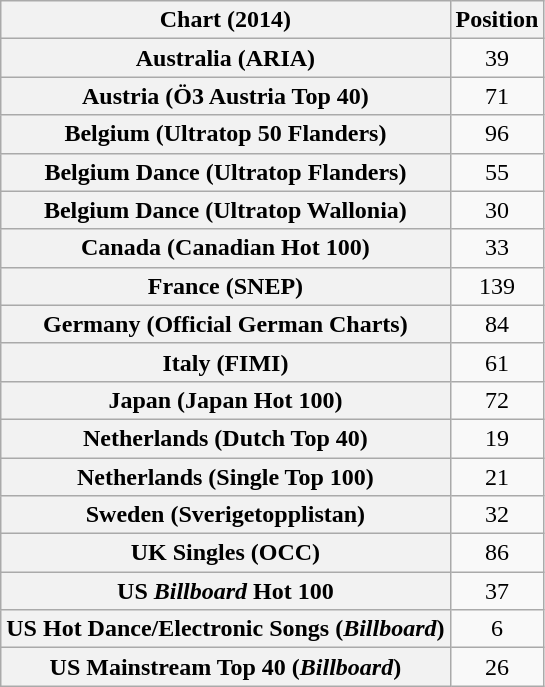<table class="wikitable plainrowheaders sortable" style="text-align:center">
<tr>
<th>Chart (2014)</th>
<th>Position</th>
</tr>
<tr>
<th scope="row">Australia (ARIA)</th>
<td>39</td>
</tr>
<tr>
<th scope="row">Austria (Ö3 Austria Top 40)</th>
<td>71</td>
</tr>
<tr>
<th scope="row">Belgium (Ultratop 50 Flanders)</th>
<td>96</td>
</tr>
<tr>
<th scope="row">Belgium Dance (Ultratop Flanders)</th>
<td>55</td>
</tr>
<tr>
<th scope="row">Belgium Dance (Ultratop Wallonia)</th>
<td>30</td>
</tr>
<tr>
<th scope="row">Canada (Canadian Hot 100)</th>
<td>33</td>
</tr>
<tr>
<th scope="row">France (SNEP)</th>
<td>139</td>
</tr>
<tr>
<th scope="row">Germany (Official German Charts)</th>
<td style="text-align:center;">84</td>
</tr>
<tr>
<th scope="row">Italy (FIMI)</th>
<td>61</td>
</tr>
<tr>
<th scope="row">Japan (Japan Hot 100)</th>
<td>72</td>
</tr>
<tr>
<th scope="row">Netherlands (Dutch Top 40)</th>
<td>19</td>
</tr>
<tr>
<th scope="row">Netherlands (Single Top 100)</th>
<td>21</td>
</tr>
<tr>
<th scope="row">Sweden (Sverigetopplistan)</th>
<td>32</td>
</tr>
<tr>
<th scope="row">UK Singles (OCC)</th>
<td>86</td>
</tr>
<tr>
<th scope="row">US <em>Billboard</em> Hot 100</th>
<td>37</td>
</tr>
<tr>
<th scope="row">US Hot Dance/Electronic Songs (<em>Billboard</em>)</th>
<td>6</td>
</tr>
<tr>
<th scope="row">US Mainstream Top 40 (<em>Billboard</em>)</th>
<td>26</td>
</tr>
</table>
